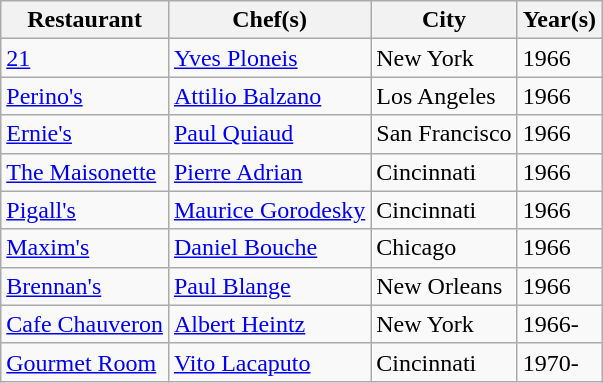<table class="wikitable sortable">
<tr>
<th>Restaurant</th>
<th>Chef(s)</th>
<th>City</th>
<th>Year(s)</th>
</tr>
<tr>
<td><a href='#'>21</a></td>
<td><a href='#'>Yves Ploneis</a></td>
<td>New York</td>
<td>1966</td>
</tr>
<tr>
<td><a href='#'>Perino's</a></td>
<td><a href='#'>Attilio Balzano</a></td>
<td>Los Angeles</td>
<td>1966</td>
</tr>
<tr>
<td><a href='#'>Ernie's</a></td>
<td><a href='#'>Paul Quiaud</a></td>
<td>San Francisco</td>
<td>1966</td>
</tr>
<tr>
<td><a href='#'>The Maisonette</a></td>
<td><a href='#'>Pierre Adrian</a></td>
<td>Cincinnati</td>
<td>1966</td>
</tr>
<tr>
<td><a href='#'>Pigall's</a></td>
<td><a href='#'>Maurice Gorodesky</a></td>
<td>Cincinnati</td>
<td>1966</td>
</tr>
<tr>
<td><a href='#'>Maxim's</a></td>
<td><a href='#'>Daniel Bouche</a></td>
<td>Chicago</td>
<td>1966</td>
</tr>
<tr>
<td><a href='#'>Brennan's</a></td>
<td><a href='#'>Paul Blange</a></td>
<td>New Orleans</td>
<td>1966</td>
</tr>
<tr>
<td><a href='#'>Cafe Chauveron</a></td>
<td><a href='#'>Albert Heintz</a></td>
<td>New York</td>
<td>1966-</td>
</tr>
<tr>
<td><a href='#'>Gourmet Room</a></td>
<td><a href='#'>Vito Lacaputo</a></td>
<td>Cincinnati</td>
<td>1970-</td>
</tr>
</table>
